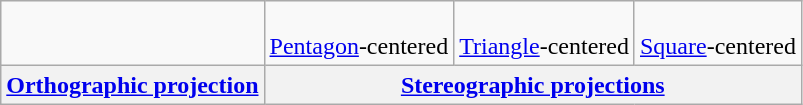<table class=wikitable>
<tr align=center valign=top>
<td></td>
<td><br><a href='#'>Pentagon</a>-centered</td>
<td><br><a href='#'>Triangle</a>-centered</td>
<td><br><a href='#'>Square</a>-centered</td>
</tr>
<tr>
<th><a href='#'>Orthographic projection</a></th>
<th colspan=3><a href='#'>Stereographic projections</a></th>
</tr>
</table>
